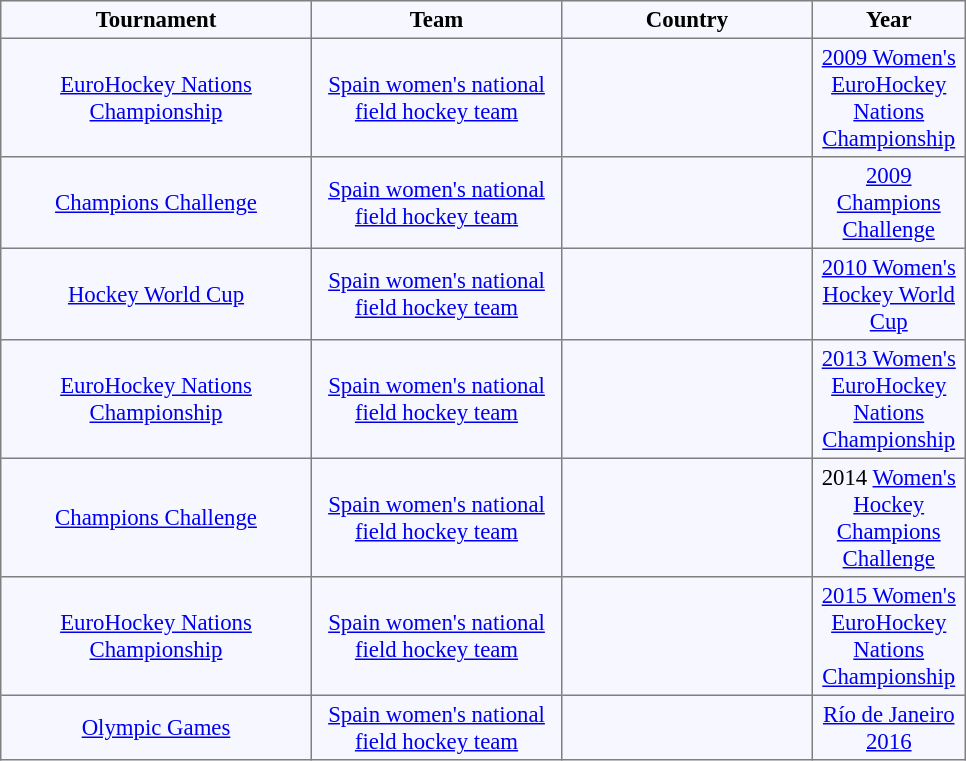<table align="center" bgcolor="#f7f8ff" cellpadding="3" cellspacing="0" border="1" style="font-size: 95%; border: gray solid 1px; border-collapse: collapse;">
<tr>
<th width="200">Tournament</th>
<th width="160">Team</th>
<th width="160">Country</th>
<th width="95">Year</th>
</tr>
<tr align="center">
<td><a href='#'>EuroHockey Nations Championship</a></td>
<td><a href='#'>Spain women's national field hockey team</a></td>
<td></td>
<td><a href='#'>2009 Women's EuroHockey Nations Championship</a></td>
</tr>
<tr align="center">
<td><a href='#'>Champions Challenge</a></td>
<td><a href='#'>Spain women's national field hockey team</a></td>
<td></td>
<td><a href='#'>2009 Champions Challenge</a></td>
</tr>
<tr align="center">
<td><a href='#'>Hockey World Cup</a></td>
<td><a href='#'>Spain women's national field hockey team</a></td>
<td></td>
<td><a href='#'>2010 Women's Hockey World Cup</a></td>
</tr>
<tr align="center">
<td><a href='#'>EuroHockey Nations Championship</a></td>
<td><a href='#'>Spain women's national field hockey team</a></td>
<td></td>
<td><a href='#'>2013 Women's EuroHockey Nations Championship</a></td>
</tr>
<tr align="center">
<td><a href='#'>Champions Challenge</a></td>
<td><a href='#'>Spain women's national field hockey team</a></td>
<td></td>
<td>2014  <a href='#'>Women's Hockey Champions Challenge</a></td>
</tr>
<tr align="center">
<td><a href='#'>EuroHockey Nations Championship</a></td>
<td><a href='#'>Spain women's national field hockey team</a></td>
<td></td>
<td><a href='#'>2015 Women's EuroHockey Nations Championship</a></td>
</tr>
<tr align="center">
<td><a href='#'>Olympic Games</a></td>
<td><a href='#'>Spain women's national field hockey team</a></td>
<td></td>
<td><a href='#'>Río de Janeiro 2016</a></td>
</tr>
</table>
